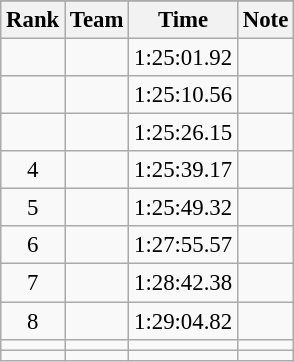<table class="wikitable sortable" style=" text-align:center; font-size:95%;">
<tr>
</tr>
<tr>
<th>Rank</th>
<th>Team</th>
<th>Time</th>
<th>Note</th>
</tr>
<tr>
<td></td>
<td align=left></td>
<td>1:25:01.92</td>
<td></td>
</tr>
<tr>
<td></td>
<td align=left></td>
<td>1:25:10.56</td>
<td></td>
</tr>
<tr>
<td></td>
<td align=left></td>
<td>1:25:26.15</td>
<td></td>
</tr>
<tr>
<td>4</td>
<td align=left></td>
<td>1:25:39.17</td>
<td></td>
</tr>
<tr>
<td>5</td>
<td align=left></td>
<td>1:25:49.32</td>
<td></td>
</tr>
<tr>
<td>6</td>
<td align=left></td>
<td>1:27:55.57</td>
<td></td>
</tr>
<tr>
<td>7</td>
<td align=left></td>
<td>1:28:42.38</td>
<td></td>
</tr>
<tr>
<td>8</td>
<td align=left></td>
<td>1:29:04.82</td>
<td></td>
</tr>
<tr>
<td></td>
<td align=left></td>
<td></td>
<td></td>
</tr>
<tr>
<td></td>
<td align=left></td>
<td></td>
<td></td>
</tr>
</table>
